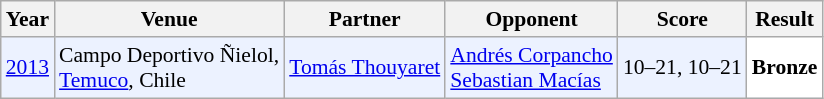<table class="sortable wikitable" style="font-size: 90%;">
<tr>
<th>Year</th>
<th>Venue</th>
<th>Partner</th>
<th>Opponent</th>
<th>Score</th>
<th>Result</th>
</tr>
<tr style="background:#ECF2FF">
<td align="center"><a href='#'>2013</a></td>
<td align="left">Campo Deportivo Ñielol,<br><a href='#'>Temuco</a>, Chile</td>
<td align="left"> <a href='#'>Tomás Thouyaret</a></td>
<td align="left"> <a href='#'>Andrés Corpancho</a><br> <a href='#'>Sebastian Macías</a></td>
<td align="left">10–21, 10–21</td>
<td style="text-align:left; background:white"> <strong>Bronze</strong></td>
</tr>
</table>
